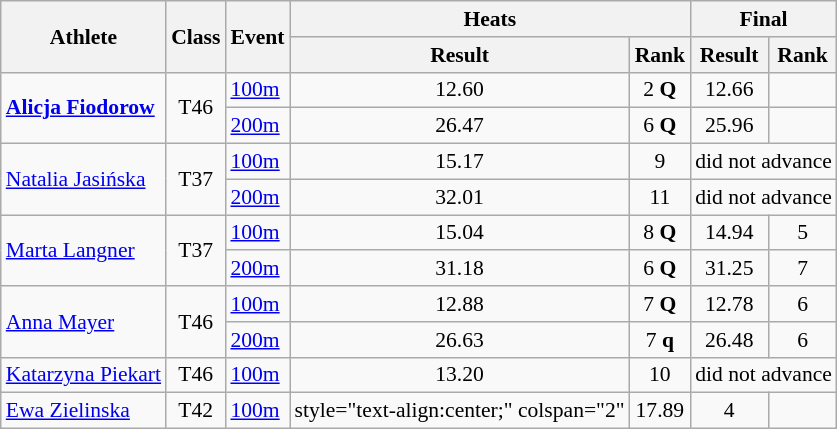<table class=wikitable style="font-size:90%">
<tr>
<th rowspan="2">Athlete</th>
<th rowspan="2">Class</th>
<th rowspan="2">Event</th>
<th colspan="2">Heats</th>
<th colspan="3">Final</th>
</tr>
<tr>
<th>Result</th>
<th>Rank</th>
<th>Result</th>
<th>Rank</th>
</tr>
<tr>
<td rowspan="2"><strong><a href='#'>Alicja Fiodorow</a></strong></td>
<td rowspan="2" style="text-align:center;">T46</td>
<td><a href='#'>100m</a></td>
<td style="text-align:center;">12.60</td>
<td style="text-align:center;">2 <strong>Q</strong></td>
<td style="text-align:center;">12.66</td>
<td style="text-align:center;"></td>
</tr>
<tr>
<td><a href='#'>200m</a></td>
<td style="text-align:center;">26.47</td>
<td style="text-align:center;">6 <strong>Q</strong></td>
<td style="text-align:center;">25.96</td>
<td style="text-align:center;"></td>
</tr>
<tr>
<td rowspan="2"><a href='#'>Natalia Jasińska</a></td>
<td rowspan="2" style="text-align:center;">T37</td>
<td><a href='#'>100m</a></td>
<td style="text-align:center;">15.17</td>
<td style="text-align:center;">9</td>
<td style="text-align:center;" colspan="2">did not advance</td>
</tr>
<tr>
<td><a href='#'>200m</a></td>
<td style="text-align:center;">32.01</td>
<td style="text-align:center;">11</td>
<td style="text-align:center;" colspan="2">did not advance</td>
</tr>
<tr>
<td rowspan="2"><a href='#'>Marta Langner</a></td>
<td rowspan="2" style="text-align:center;">T37</td>
<td><a href='#'>100m</a></td>
<td style="text-align:center;">15.04</td>
<td style="text-align:center;">8 <strong>Q</strong></td>
<td style="text-align:center;">14.94</td>
<td style="text-align:center;">5</td>
</tr>
<tr>
<td><a href='#'>200m</a></td>
<td style="text-align:center;">31.18</td>
<td style="text-align:center;">6 <strong>Q</strong></td>
<td style="text-align:center;">31.25</td>
<td style="text-align:center;">7</td>
</tr>
<tr>
<td rowspan="2"><a href='#'>Anna Mayer</a></td>
<td rowspan="2" style="text-align:center;">T46</td>
<td><a href='#'>100m</a></td>
<td style="text-align:center;">12.88</td>
<td style="text-align:center;">7 <strong>Q</strong></td>
<td style="text-align:center;">12.78</td>
<td style="text-align:center;">6</td>
</tr>
<tr>
<td><a href='#'>200m</a></td>
<td style="text-align:center;">26.63</td>
<td style="text-align:center;">7 <strong>q</strong></td>
<td style="text-align:center;">26.48</td>
<td style="text-align:center;">6</td>
</tr>
<tr>
<td><a href='#'>Katarzyna Piekart</a></td>
<td style="text-align:center;">T46</td>
<td><a href='#'>100m</a></td>
<td style="text-align:center;">13.20</td>
<td style="text-align:center;">10</td>
<td style="text-align:center;" colspan="2">did not advance</td>
</tr>
<tr>
<td><a href='#'>Ewa Zielinska</a></td>
<td style="text-align:center;">T42</td>
<td><a href='#'>100m</a></td>
<td>style="text-align:center;" colspan="2" </td>
<td style="text-align:center;">17.89</td>
<td style="text-align:center;">4</td>
</tr>
</table>
